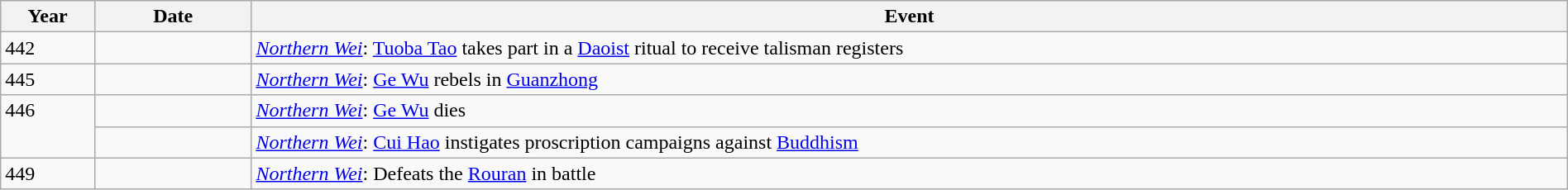<table class="wikitable" style="width:100%;">
<tr>
<th style="width:6%">Year</th>
<th style="width:10%">Date</th>
<th>Event</th>
</tr>
<tr>
<td>442</td>
<td></td>
<td><em><a href='#'>Northern Wei</a></em>: <a href='#'>Tuoba Tao</a> takes part in a <a href='#'>Daoist</a> ritual to receive talisman registers</td>
</tr>
<tr>
<td>445</td>
<td></td>
<td><em><a href='#'>Northern Wei</a></em>: <a href='#'>Ge Wu</a> rebels in <a href='#'>Guanzhong</a></td>
</tr>
<tr>
<td rowspan="2" style="vertical-align:top;">446</td>
<td></td>
<td><em><a href='#'>Northern Wei</a></em>: <a href='#'>Ge Wu</a> dies</td>
</tr>
<tr>
<td></td>
<td><em><a href='#'>Northern Wei</a></em>: <a href='#'>Cui Hao</a> instigates proscription campaigns against <a href='#'>Buddhism</a></td>
</tr>
<tr>
<td>449</td>
<td></td>
<td><em><a href='#'>Northern Wei</a></em>: Defeats the <a href='#'>Rouran</a> in battle</td>
</tr>
</table>
